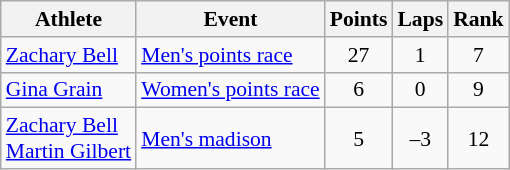<table class=wikitable style="font-size:90%">
<tr>
<th>Athlete</th>
<th>Event</th>
<th>Points</th>
<th>Laps</th>
<th>Rank</th>
</tr>
<tr align=center>
<td align=left><a href='#'>Zachary Bell</a></td>
<td align=left><a href='#'>Men's points race</a></td>
<td>27</td>
<td>1</td>
<td>7</td>
</tr>
<tr align=center>
<td align=left><a href='#'>Gina Grain</a></td>
<td align=left><a href='#'>Women's points race</a></td>
<td>6</td>
<td>0</td>
<td>9</td>
</tr>
<tr align=center>
<td align=left><a href='#'>Zachary Bell</a> <br><a href='#'>Martin Gilbert</a></td>
<td align=left><a href='#'>Men's madison</a></td>
<td>5</td>
<td>–3</td>
<td>12</td>
</tr>
</table>
